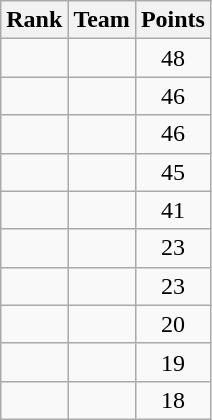<table class="wikitable sortable" style="text-align:center">
<tr>
<th>Rank</th>
<th>Team</th>
<th>Points</th>
</tr>
<tr>
<td></td>
<td></td>
<td>48</td>
</tr>
<tr>
<td></td>
<td></td>
<td>46</td>
</tr>
<tr>
<td></td>
<td></td>
<td>46</td>
</tr>
<tr>
<td></td>
<td></td>
<td>45</td>
</tr>
<tr>
<td></td>
<td></td>
<td>41</td>
</tr>
<tr>
<td></td>
<td></td>
<td>23</td>
</tr>
<tr>
<td></td>
<td></td>
<td>23</td>
</tr>
<tr>
<td></td>
<td></td>
<td>20</td>
</tr>
<tr>
<td></td>
<td></td>
<td>19</td>
</tr>
<tr>
<td></td>
<td></td>
<td>18</td>
</tr>
</table>
